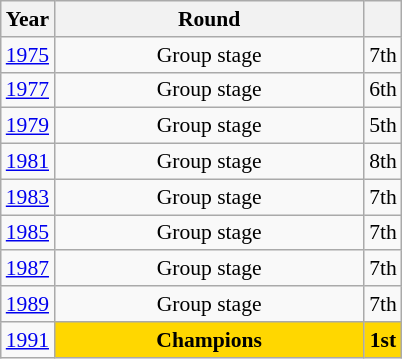<table class="wikitable" style="text-align: center; font-size:90%">
<tr>
<th>Year</th>
<th style="width:200px">Round</th>
<th></th>
</tr>
<tr>
<td><a href='#'>1975</a></td>
<td>Group stage</td>
<td>7th</td>
</tr>
<tr>
<td><a href='#'>1977</a></td>
<td>Group stage</td>
<td>6th</td>
</tr>
<tr>
<td><a href='#'>1979</a></td>
<td>Group stage</td>
<td>5th</td>
</tr>
<tr>
<td><a href='#'>1981</a></td>
<td>Group stage</td>
<td>8th</td>
</tr>
<tr>
<td><a href='#'>1983</a></td>
<td>Group stage</td>
<td>7th</td>
</tr>
<tr>
<td><a href='#'>1985</a></td>
<td>Group stage</td>
<td>7th</td>
</tr>
<tr>
<td><a href='#'>1987</a></td>
<td>Group stage</td>
<td>7th</td>
</tr>
<tr>
<td><a href='#'>1989</a></td>
<td>Group stage</td>
<td>7th</td>
</tr>
<tr>
<td><a href='#'>1991</a></td>
<td bgcolor=Gold><strong>Champions</strong></td>
<td bgcolor=Gold><strong>1st</strong></td>
</tr>
</table>
